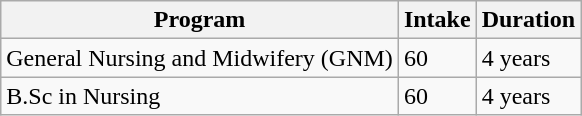<table class="wikitable">
<tr>
<th>Program</th>
<th>Intake</th>
<th>Duration</th>
</tr>
<tr>
<td>General Nursing and Midwifery (GNM)</td>
<td>60</td>
<td>4 years</td>
</tr>
<tr>
<td>B.Sc in Nursing</td>
<td>60</td>
<td>4 years</td>
</tr>
</table>
